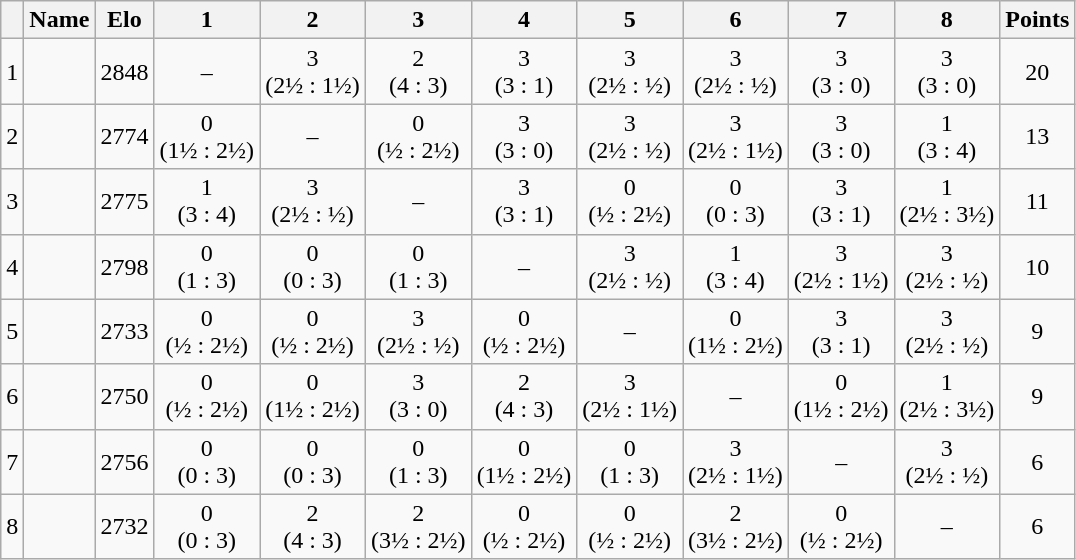<table class='wikitable' style="text-align:center">
<tr>
<th></th>
<th>Name</th>
<th>Elo</th>
<th>1</th>
<th>2</th>
<th>3</th>
<th>4</th>
<th>5</th>
<th>6</th>
<th>7</th>
<th>8</th>
<th>Points</th>
</tr>
<tr>
<td>1</td>
<td style='text-align:left;' data-sort-value='Carlsen'></td>
<td>2848</td>
<td>–</td>
<td>3<br>(2½ : 1½)</td>
<td>2<br>(4 : 3)</td>
<td>3<br>(3 : 1)</td>
<td>3<br>(2½ : ½)</td>
<td>3<br>(2½ : ½)</td>
<td>3<br>(3 : 0)</td>
<td>3<br>(3 : 0)</td>
<td>20</td>
</tr>
<tr>
<td>2</td>
<td style='text-align:left;' data-sort-value='So'></td>
<td>2774</td>
<td>0<br>(1½ : 2½)</td>
<td>–</td>
<td>0<br>(½ : 2½)</td>
<td>3<br>(3 : 0)</td>
<td>3<br>(2½ : ½)</td>
<td>3<br>(2½ : 1½)</td>
<td>3<br>(3 : 0)</td>
<td>1<br>(3 : 4)</td>
<td>13</td>
</tr>
<tr>
<td>3</td>
<td style="text-align:left;" data-sort-value="Lê"></td>
<td>2775</td>
<td>1<br>(3 : 4)</td>
<td>3<br>(2½ : ½)</td>
<td>–</td>
<td>3<br>(3 : 1)</td>
<td>0<br>(½ : 2½)</td>
<td>0<br>(0 : 3)</td>
<td>3<br>(3 : 1)</td>
<td>1<br>(2½ : 3½)</td>
<td>11</td>
</tr>
<tr>
<td>4</td>
<td style="text-align:left;" data-sort-value="Duda"></td>
<td>2798</td>
<td>0<br>(1 : 3)</td>
<td>0<br>(0 : 3)</td>
<td>0<br>(1 : 3)</td>
<td>–</td>
<td>3<br>(2½ : ½)</td>
<td>1<br>(3 : 4)</td>
<td>3<br>(2½ : 1½)</td>
<td>3<br>(2½ : ½)</td>
<td>10</td>
</tr>
<tr>
<td>5</td>
<td style="text-align:left;" data-sort-value="Erigaisi"></td>
<td>2733</td>
<td>0<br>(½ : 2½)</td>
<td>0<br>(½ : 2½)</td>
<td>3<br>(2½ : ½)</td>
<td>0<br>(½ : 2½)</td>
<td>–</td>
<td>0<br>(1½ : 2½)</td>
<td>3<br>(3 : 1)</td>
<td>3<br>(2½ : ½)</td>
<td>9</td>
</tr>
<tr>
<td>6</td>
<td style='text-align:left;' data-sort-value='Praggnanandhaa'></td>
<td>2750</td>
<td>0<br>(½ : 2½)</td>
<td>0<br>(1½ : 2½)</td>
<td>3<br>(3 : 0)</td>
<td>2<br>(4 : 3)</td>
<td>3<br>(2½ : 1½)</td>
<td>–</td>
<td>0<br>(1½ : 2½)</td>
<td>1<br>(2½ : 3½)</td>
<td>9</td>
</tr>
<tr>
<td>7</td>
<td style='text-align:left;' data-sort-value='Mamedyarov'></td>
<td>2756</td>
<td>0<br>(0 : 3)</td>
<td>0<br>(0 : 3)</td>
<td>0<br>(1 : 3)</td>
<td>0<br>(1½ : 2½)</td>
<td>0<br>(1 : 3)</td>
<td>3<br>(2½ : 1½)</td>
<td>–</td>
<td>3<br>(2½ : ½)</td>
<td>6</td>
</tr>
<tr>
<td>8</td>
<td style='text-align:left;' data-sort-value='Giri'></td>
<td>2732</td>
<td>0<br>(0 : 3)</td>
<td>2<br>(4 : 3)</td>
<td>2<br>(3½ : 2½)</td>
<td>0<br>(½ : 2½)</td>
<td>0<br>(½ : 2½)</td>
<td>2<br>(3½ : 2½)</td>
<td>0<br>(½ : 2½)</td>
<td>–</td>
<td>6</td>
</tr>
</table>
